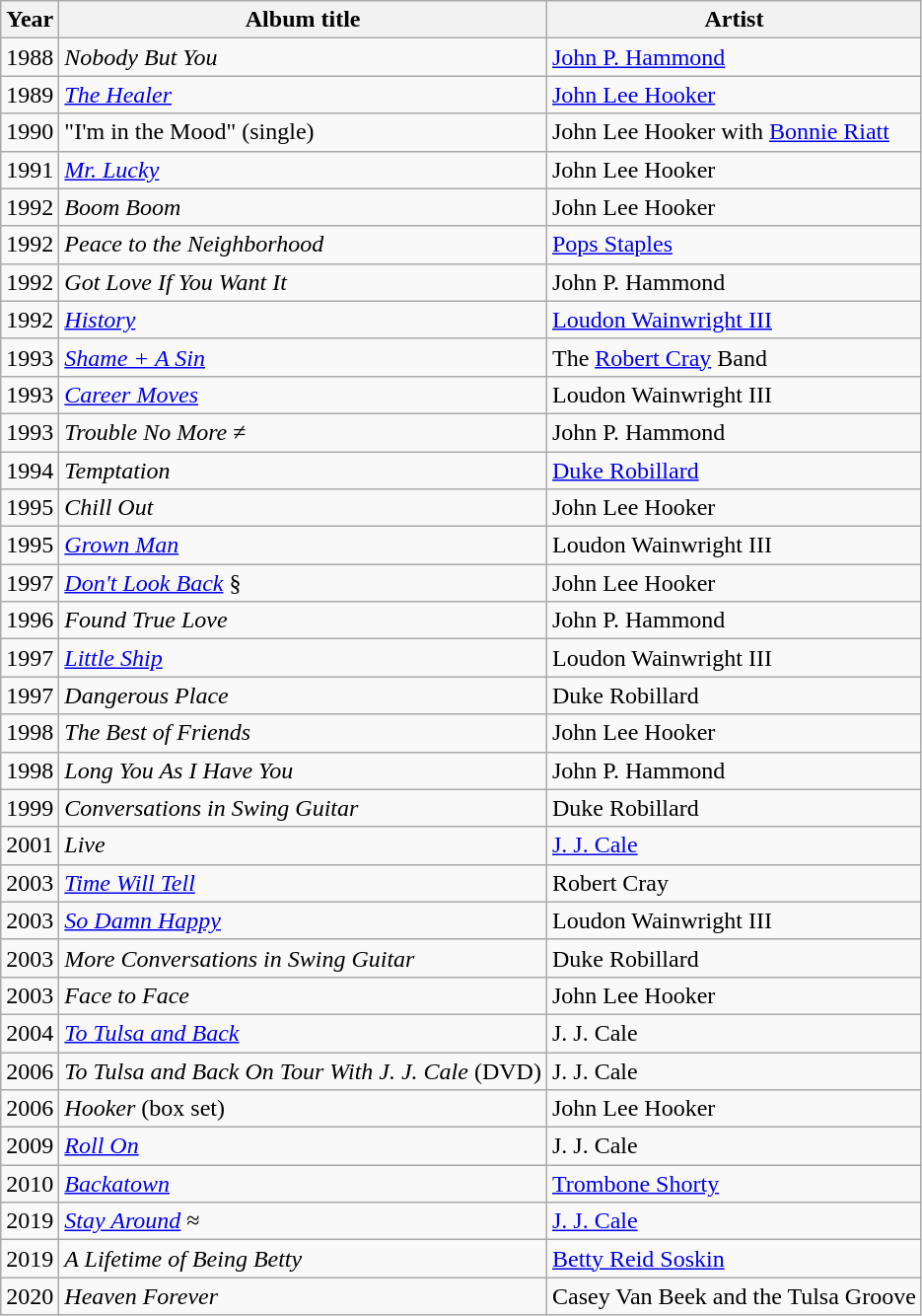<table class="wikitable sortable">
<tr>
<th>Year</th>
<th>Album title</th>
<th>Artist</th>
</tr>
<tr>
<td>1988</td>
<td><em>Nobody But You</em></td>
<td><a href='#'>John P. Hammond</a></td>
</tr>
<tr>
<td>1989</td>
<td><em><a href='#'>The Healer</a></em></td>
<td><a href='#'>John Lee Hooker</a></td>
</tr>
<tr>
<td>1990</td>
<td>"I'm in the Mood" (single)</td>
<td>John Lee Hooker with <a href='#'>Bonnie Riatt</a></td>
</tr>
<tr>
<td>1991</td>
<td><em><a href='#'>Mr. Lucky</a></em></td>
<td>John Lee Hooker</td>
</tr>
<tr>
<td>1992</td>
<td><em>Boom Boom</em></td>
<td>John Lee Hooker</td>
</tr>
<tr>
<td>1992</td>
<td><em>Peace to the Neighborhood</em></td>
<td><a href='#'>Pops Staples</a></td>
</tr>
<tr>
<td>1992</td>
<td><em>Got Love If You Want It</em></td>
<td>John P. Hammond</td>
</tr>
<tr>
<td>1992</td>
<td><em><a href='#'>History</a></em></td>
<td><a href='#'>Loudon Wainwright III</a></td>
</tr>
<tr>
<td>1993</td>
<td><em><a href='#'>Shame + A Sin</a></em></td>
<td>The <a href='#'>Robert Cray</a> Band</td>
</tr>
<tr>
<td>1993</td>
<td><em><a href='#'>Career Moves</a></em></td>
<td>Loudon Wainwright III</td>
</tr>
<tr>
<td>1993</td>
<td><em>Trouble No More</em> ≠</td>
<td>John P. Hammond</td>
</tr>
<tr>
<td>1994</td>
<td><em>Temptation</em></td>
<td><a href='#'>Duke Robillard</a></td>
</tr>
<tr>
<td>1995</td>
<td><em>Chill Out</em></td>
<td>John Lee Hooker</td>
</tr>
<tr>
<td>1995</td>
<td><em><a href='#'>Grown Man</a></em></td>
<td>Loudon Wainwright III</td>
</tr>
<tr>
<td>1997</td>
<td><em><a href='#'>Don't Look Back</a></em> §</td>
<td>John Lee Hooker</td>
</tr>
<tr>
<td>1996</td>
<td><em>Found True Love</em></td>
<td>John P. Hammond</td>
</tr>
<tr>
<td>1997</td>
<td><em><a href='#'>Little Ship</a></em></td>
<td>Loudon Wainwright III</td>
</tr>
<tr>
<td>1997</td>
<td><em>Dangerous Place</em></td>
<td>Duke Robillard</td>
</tr>
<tr>
<td>1998</td>
<td><em>The Best of Friends</em></td>
<td>John Lee Hooker</td>
</tr>
<tr>
<td>1998</td>
<td><em>Long You As I Have You</em></td>
<td>John P. Hammond</td>
</tr>
<tr>
<td>1999</td>
<td><em>Conversations in Swing Guitar</em></td>
<td>Duke Robillard</td>
</tr>
<tr>
<td>2001</td>
<td><em>Live</em></td>
<td><a href='#'>J. J. Cale</a></td>
</tr>
<tr>
<td>2003</td>
<td><em><a href='#'>Time Will Tell</a></em></td>
<td>Robert Cray</td>
</tr>
<tr>
<td>2003</td>
<td><em><a href='#'>So Damn Happy</a></em></td>
<td>Loudon Wainwright III</td>
</tr>
<tr>
<td>2003</td>
<td><em>More Conversations in Swing Guitar</em></td>
<td>Duke Robillard</td>
</tr>
<tr>
<td>2003</td>
<td><em>Face to Face</em></td>
<td>John Lee Hooker</td>
</tr>
<tr>
<td>2004</td>
<td><em><a href='#'>To Tulsa and Back</a></em></td>
<td>J. J. Cale</td>
</tr>
<tr>
<td>2006</td>
<td><em>To Tulsa and Back On Tour With J. J. Cale</em> (DVD)</td>
<td>J. J. Cale</td>
</tr>
<tr>
<td>2006</td>
<td><em>Hooker</em> (box set)</td>
<td>John Lee Hooker</td>
</tr>
<tr>
<td>2009</td>
<td><em><a href='#'>Roll On</a></em></td>
<td>J. J. Cale</td>
</tr>
<tr>
<td>2010</td>
<td><em><a href='#'>Backatown</a></em></td>
<td><a href='#'>Trombone Shorty</a></td>
</tr>
<tr>
<td>2019</td>
<td><em><a href='#'>Stay Around</a></em> ≈</td>
<td><a href='#'>J. J. Cale</a></td>
</tr>
<tr>
<td>2019</td>
<td><em>A Lifetime of Being Betty</em></td>
<td><a href='#'>Betty Reid Soskin</a></td>
</tr>
<tr>
<td>2020</td>
<td><em>Heaven Forever</em></td>
<td>Casey Van Beek and the Tulsa Groove</td>
</tr>
</table>
